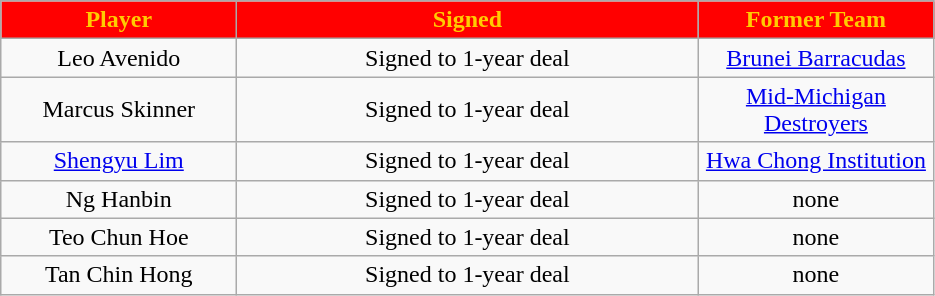<table class="wikitable sortable sortable">
<tr>
<th style="background:#ff0000; color:#ffcc00" width=150>Player</th>
<th style="background:#ff0000; color:#ffcc00" width=300>Signed</th>
<th style="background:#ff0000; color:#ffcc00" width=150>Former Team</th>
</tr>
<tr style="text-align: center">
<td>Leo Avenido</td>
<td>Signed to 1-year deal</td>
<td><a href='#'>Brunei Barracudas</a></td>
</tr>
<tr style="text-align: center">
<td>Marcus Skinner</td>
<td>Signed to 1-year deal</td>
<td><a href='#'>Mid-Michigan Destroyers</a></td>
</tr>
<tr style="text-align: center">
<td><a href='#'>Shengyu Lim</a></td>
<td>Signed to 1-year deal</td>
<td><a href='#'>Hwa Chong Institution</a></td>
</tr>
<tr style="text-align: center">
<td>Ng Hanbin</td>
<td>Signed to 1-year deal</td>
<td>none</td>
</tr>
<tr style="text-align: center">
<td>Teo Chun Hoe</td>
<td>Signed to 1-year deal</td>
<td>none</td>
</tr>
<tr style="text-align: center">
<td>Tan Chin Hong</td>
<td>Signed to 1-year deal</td>
<td>none</td>
</tr>
</table>
